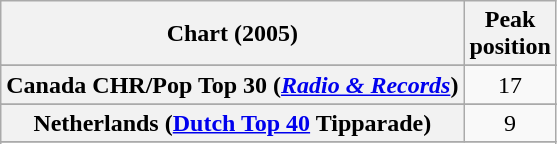<table class="wikitable sortable plainrowheaders" style="text-align:center">
<tr>
<th scope="col">Chart (2005)</th>
<th scope="col">Peak<br>position</th>
</tr>
<tr>
</tr>
<tr>
</tr>
<tr>
</tr>
<tr>
</tr>
<tr>
<th scope="row">Canada CHR/Pop Top 30 (<em><a href='#'>Radio & Records</a></em>)</th>
<td>17</td>
</tr>
<tr>
</tr>
<tr>
</tr>
<tr>
<th scope="row">Netherlands (<a href='#'>Dutch Top 40</a> Tipparade)</th>
<td>9</td>
</tr>
<tr>
</tr>
<tr>
</tr>
<tr>
</tr>
<tr>
</tr>
<tr>
</tr>
</table>
